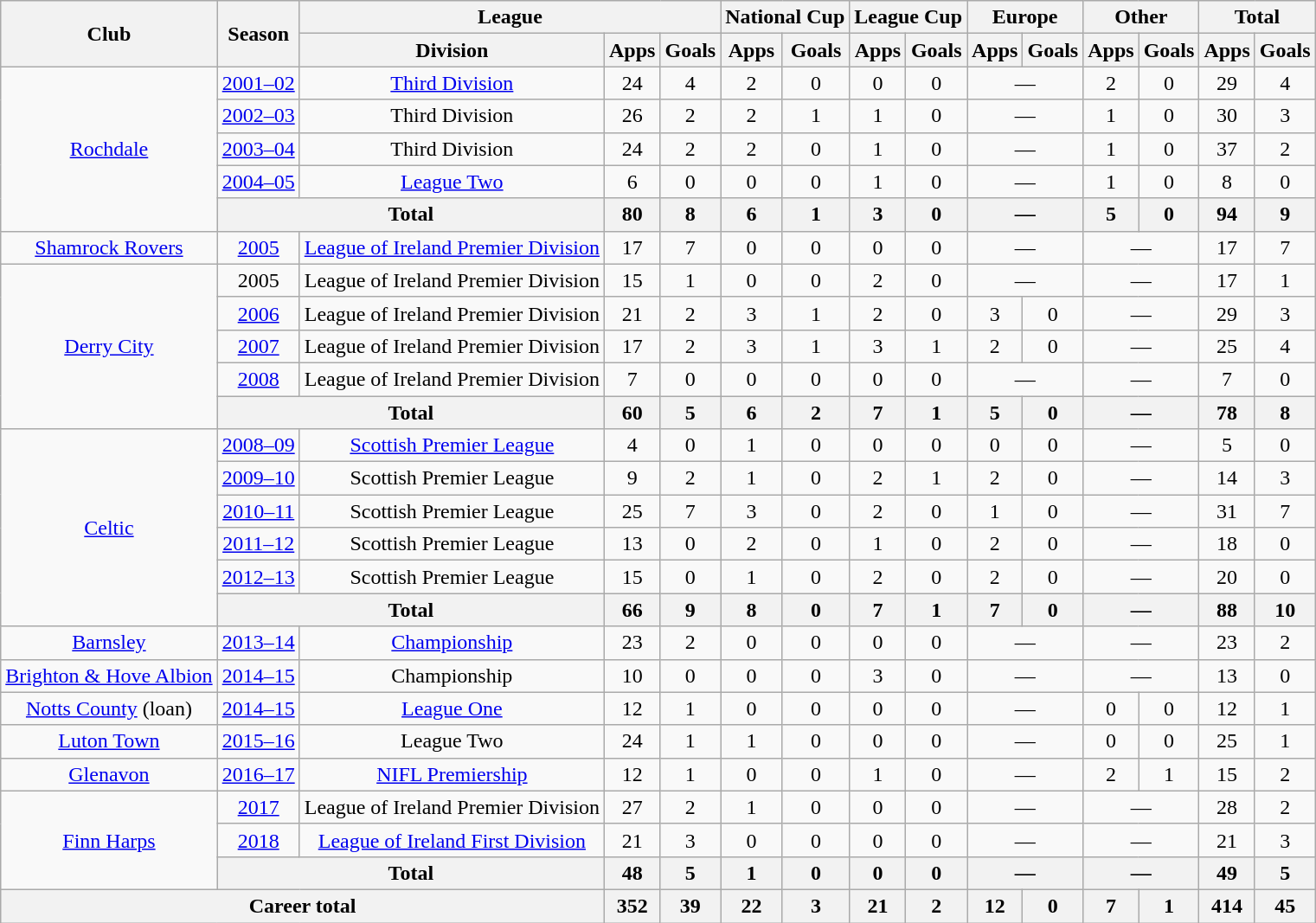<table class=wikitable style="text-align: center">
<tr>
<th rowspan=2>Club</th>
<th rowspan=2>Season</th>
<th colspan=3>League</th>
<th colspan=2>National Cup</th>
<th colspan=2>League Cup</th>
<th colspan=2>Europe</th>
<th colspan=2>Other</th>
<th colspan=2>Total</th>
</tr>
<tr>
<th>Division</th>
<th>Apps</th>
<th>Goals</th>
<th>Apps</th>
<th>Goals</th>
<th>Apps</th>
<th>Goals</th>
<th>Apps</th>
<th>Goals</th>
<th>Apps</th>
<th>Goals</th>
<th>Apps</th>
<th>Goals</th>
</tr>
<tr>
<td rowspan=5><a href='#'>Rochdale</a></td>
<td><a href='#'>2001–02</a></td>
<td><a href='#'>Third Division</a></td>
<td>24</td>
<td>4</td>
<td>2</td>
<td>0</td>
<td>0</td>
<td>0</td>
<td colspan=2>—</td>
<td>2</td>
<td>0</td>
<td>29</td>
<td>4</td>
</tr>
<tr>
<td><a href='#'>2002–03</a></td>
<td>Third Division</td>
<td>26</td>
<td>2</td>
<td>2</td>
<td>1</td>
<td>1</td>
<td>0</td>
<td colspan=2>—</td>
<td>1</td>
<td>0</td>
<td>30</td>
<td>3</td>
</tr>
<tr>
<td><a href='#'>2003–04</a></td>
<td>Third Division</td>
<td>24</td>
<td>2</td>
<td>2</td>
<td>0</td>
<td>1</td>
<td>0</td>
<td colspan=2>—</td>
<td>1</td>
<td>0</td>
<td>37</td>
<td>2</td>
</tr>
<tr>
<td><a href='#'>2004–05</a></td>
<td><a href='#'>League Two</a></td>
<td>6</td>
<td>0</td>
<td>0</td>
<td>0</td>
<td>1</td>
<td>0</td>
<td colspan=2>—</td>
<td>1</td>
<td>0</td>
<td>8</td>
<td>0</td>
</tr>
<tr>
<th colspan=2>Total</th>
<th>80</th>
<th>8</th>
<th>6</th>
<th>1</th>
<th>3</th>
<th>0</th>
<th colspan=2>—</th>
<th>5</th>
<th>0</th>
<th>94</th>
<th>9</th>
</tr>
<tr>
<td><a href='#'>Shamrock Rovers</a></td>
<td><a href='#'>2005</a></td>
<td><a href='#'>League of Ireland Premier Division</a></td>
<td>17</td>
<td>7</td>
<td>0</td>
<td>0</td>
<td>0</td>
<td>0</td>
<td colspan=2>—</td>
<td colspan=2>—</td>
<td>17</td>
<td>7</td>
</tr>
<tr>
<td rowspan=5><a href='#'>Derry City</a></td>
<td>2005</td>
<td>League of Ireland Premier Division</td>
<td>15</td>
<td>1</td>
<td>0</td>
<td>0</td>
<td>2</td>
<td>0</td>
<td colspan=2>—</td>
<td colspan=2>—</td>
<td>17</td>
<td>1</td>
</tr>
<tr>
<td><a href='#'>2006</a></td>
<td>League of Ireland Premier Division</td>
<td>21</td>
<td>2</td>
<td>3</td>
<td>1</td>
<td>2</td>
<td>0</td>
<td>3</td>
<td>0</td>
<td colspan=2>—</td>
<td>29</td>
<td>3</td>
</tr>
<tr>
<td><a href='#'>2007</a></td>
<td>League of Ireland Premier Division</td>
<td>17</td>
<td>2</td>
<td>3</td>
<td>1</td>
<td>3</td>
<td>1</td>
<td>2</td>
<td>0</td>
<td colspan=2>—</td>
<td>25</td>
<td>4</td>
</tr>
<tr>
<td><a href='#'>2008</a></td>
<td>League of Ireland Premier Division</td>
<td>7</td>
<td>0</td>
<td>0</td>
<td>0</td>
<td>0</td>
<td>0</td>
<td colspan=2>—</td>
<td colspan=2>—</td>
<td>7</td>
<td>0</td>
</tr>
<tr>
<th colspan=2>Total</th>
<th>60</th>
<th>5</th>
<th>6</th>
<th>2</th>
<th>7</th>
<th>1</th>
<th>5</th>
<th>0</th>
<th colspan=2>—</th>
<th>78</th>
<th>8</th>
</tr>
<tr>
<td rowspan=6><a href='#'>Celtic</a></td>
<td><a href='#'>2008–09</a></td>
<td><a href='#'>Scottish Premier League</a></td>
<td>4</td>
<td>0</td>
<td>1</td>
<td>0</td>
<td>0</td>
<td>0</td>
<td>0</td>
<td>0</td>
<td colspan=2>—</td>
<td>5</td>
<td>0</td>
</tr>
<tr>
<td><a href='#'>2009–10</a></td>
<td>Scottish Premier League</td>
<td>9</td>
<td>2</td>
<td>1</td>
<td>0</td>
<td>2</td>
<td>1</td>
<td>2</td>
<td>0</td>
<td colspan=2>—</td>
<td>14</td>
<td>3</td>
</tr>
<tr>
<td><a href='#'>2010–11</a></td>
<td>Scottish Premier League</td>
<td>25</td>
<td>7</td>
<td>3</td>
<td>0</td>
<td>2</td>
<td>0</td>
<td>1</td>
<td>0</td>
<td colspan=2>—</td>
<td>31</td>
<td>7</td>
</tr>
<tr>
<td><a href='#'>2011–12</a></td>
<td>Scottish Premier League</td>
<td>13</td>
<td>0</td>
<td>2</td>
<td>0</td>
<td>1</td>
<td>0</td>
<td>2</td>
<td>0</td>
<td colspan=2>—</td>
<td>18</td>
<td>0</td>
</tr>
<tr>
<td><a href='#'>2012–13</a></td>
<td>Scottish Premier League</td>
<td>15</td>
<td>0</td>
<td>1</td>
<td>0</td>
<td>2</td>
<td>0</td>
<td>2</td>
<td>0</td>
<td colspan=2>—</td>
<td>20</td>
<td>0</td>
</tr>
<tr>
<th colspan=2>Total</th>
<th>66</th>
<th>9</th>
<th>8</th>
<th>0</th>
<th>7</th>
<th>1</th>
<th>7</th>
<th>0</th>
<th colspan=2>—</th>
<th>88</th>
<th>10</th>
</tr>
<tr>
<td><a href='#'>Barnsley</a></td>
<td><a href='#'>2013–14</a></td>
<td><a href='#'>Championship</a></td>
<td>23</td>
<td>2</td>
<td>0</td>
<td>0</td>
<td>0</td>
<td>0</td>
<td colspan=2>—</td>
<td colspan=2>—</td>
<td>23</td>
<td>2</td>
</tr>
<tr>
<td><a href='#'>Brighton & Hove Albion</a></td>
<td><a href='#'>2014–15</a></td>
<td>Championship</td>
<td>10</td>
<td>0</td>
<td>0</td>
<td>0</td>
<td>3</td>
<td>0</td>
<td colspan=2>—</td>
<td colspan=2>—</td>
<td>13</td>
<td>0</td>
</tr>
<tr>
<td><a href='#'>Notts County</a> (loan)</td>
<td><a href='#'>2014–15</a></td>
<td><a href='#'>League One</a></td>
<td>12</td>
<td>1</td>
<td>0</td>
<td>0</td>
<td>0</td>
<td>0</td>
<td colspan=2>—</td>
<td>0</td>
<td>0</td>
<td>12</td>
<td>1</td>
</tr>
<tr>
<td><a href='#'>Luton Town</a></td>
<td><a href='#'>2015–16</a></td>
<td>League Two</td>
<td>24</td>
<td>1</td>
<td>1</td>
<td>0</td>
<td>0</td>
<td>0</td>
<td colspan=2>—</td>
<td>0</td>
<td>0</td>
<td>25</td>
<td>1</td>
</tr>
<tr>
<td><a href='#'>Glenavon</a></td>
<td><a href='#'>2016–17</a></td>
<td><a href='#'>NIFL Premiership</a></td>
<td>12</td>
<td>1</td>
<td>0</td>
<td>0</td>
<td>1</td>
<td>0</td>
<td colspan=2>—</td>
<td>2</td>
<td>1</td>
<td>15</td>
<td>2</td>
</tr>
<tr>
<td rowspan=3><a href='#'>Finn Harps</a></td>
<td><a href='#'>2017</a></td>
<td>League of Ireland Premier Division</td>
<td>27</td>
<td>2</td>
<td>1</td>
<td>0</td>
<td>0</td>
<td>0</td>
<td colspan=2>—</td>
<td colspan=2>—</td>
<td>28</td>
<td>2</td>
</tr>
<tr>
<td><a href='#'>2018</a></td>
<td><a href='#'>League of Ireland First Division</a></td>
<td>21</td>
<td>3</td>
<td>0</td>
<td>0</td>
<td>0</td>
<td>0</td>
<td colspan=2>—</td>
<td colspan=2>—</td>
<td>21</td>
<td>3</td>
</tr>
<tr>
<th colspan=2>Total</th>
<th>48</th>
<th>5</th>
<th>1</th>
<th>0</th>
<th>0</th>
<th>0</th>
<th colspan=2>—</th>
<th colspan=2>—</th>
<th>49</th>
<th>5</th>
</tr>
<tr>
<th colspan=3>Career total</th>
<th>352</th>
<th>39</th>
<th>22</th>
<th>3</th>
<th>21</th>
<th>2</th>
<th>12</th>
<th>0</th>
<th>7</th>
<th>1</th>
<th>414</th>
<th>45</th>
</tr>
</table>
